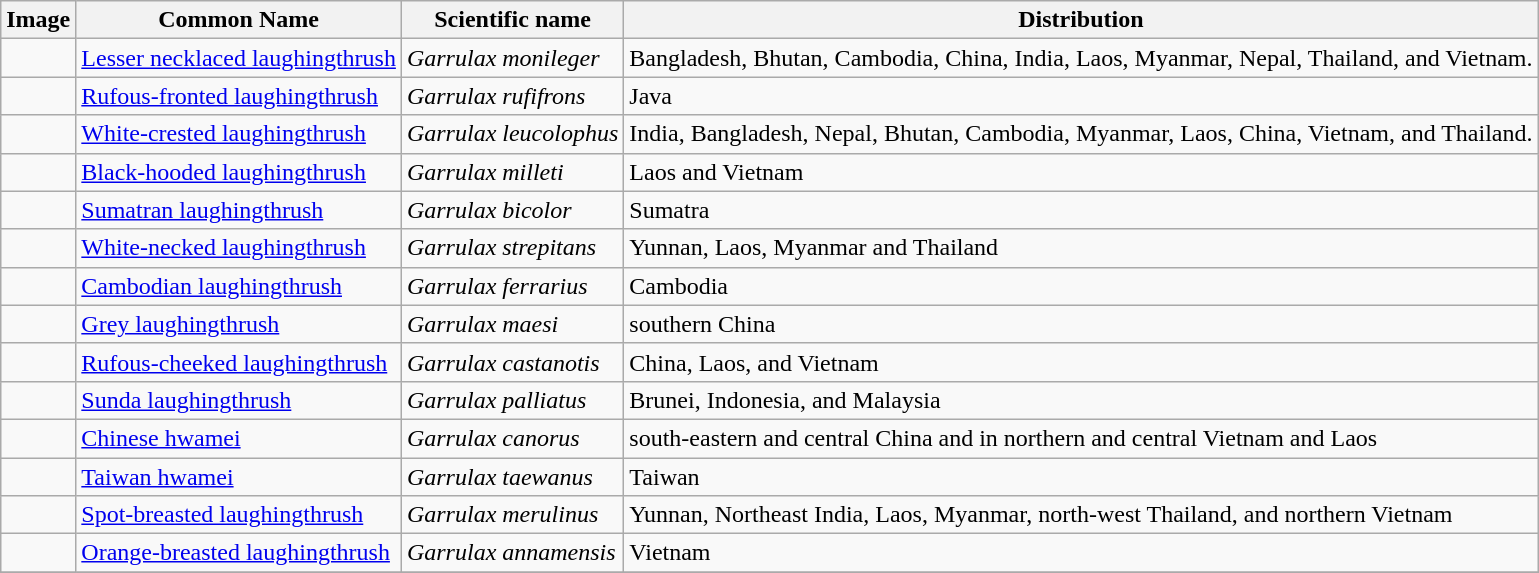<table class="wikitable ">
<tr>
<th>Image</th>
<th>Common Name</th>
<th>Scientific name</th>
<th>Distribution</th>
</tr>
<tr>
<td></td>
<td><a href='#'>Lesser necklaced laughingthrush</a></td>
<td><em>Garrulax monileger</em></td>
<td>Bangladesh, Bhutan, Cambodia, China, India, Laos, Myanmar, Nepal, Thailand, and Vietnam.</td>
</tr>
<tr>
<td></td>
<td><a href='#'>Rufous-fronted laughingthrush</a></td>
<td><em>Garrulax rufifrons</em></td>
<td>Java</td>
</tr>
<tr>
<td></td>
<td><a href='#'>White-crested laughingthrush</a></td>
<td><em>Garrulax leucolophus</em></td>
<td>India, Bangladesh, Nepal, Bhutan, Cambodia, Myanmar, Laos, China, Vietnam, and Thailand.</td>
</tr>
<tr>
<td></td>
<td><a href='#'>Black-hooded laughingthrush</a></td>
<td><em>Garrulax milleti</em></td>
<td>Laos and Vietnam</td>
</tr>
<tr>
<td></td>
<td><a href='#'>Sumatran laughingthrush</a></td>
<td><em>Garrulax bicolor</em></td>
<td>Sumatra</td>
</tr>
<tr>
<td></td>
<td><a href='#'>White-necked laughingthrush</a></td>
<td><em>Garrulax strepitans</em></td>
<td>Yunnan, Laos, Myanmar and Thailand</td>
</tr>
<tr>
<td></td>
<td><a href='#'>Cambodian laughingthrush</a></td>
<td><em>Garrulax ferrarius</em></td>
<td>Cambodia</td>
</tr>
<tr>
<td></td>
<td><a href='#'>Grey laughingthrush</a></td>
<td><em>Garrulax maesi</em></td>
<td>southern China</td>
</tr>
<tr>
<td></td>
<td><a href='#'>Rufous-cheeked laughingthrush</a></td>
<td><em>Garrulax castanotis</em></td>
<td>China, Laos, and Vietnam</td>
</tr>
<tr>
<td></td>
<td><a href='#'>Sunda laughingthrush</a></td>
<td><em>Garrulax palliatus</em></td>
<td>Brunei, Indonesia, and Malaysia</td>
</tr>
<tr>
<td></td>
<td><a href='#'>Chinese hwamei</a></td>
<td><em>Garrulax canorus</em></td>
<td>south-eastern and central China and in northern and central Vietnam and Laos</td>
</tr>
<tr>
<td></td>
<td><a href='#'>Taiwan hwamei</a></td>
<td><em>Garrulax taewanus</em></td>
<td>Taiwan</td>
</tr>
<tr>
<td></td>
<td><a href='#'>Spot-breasted laughingthrush</a></td>
<td><em>Garrulax merulinus</em></td>
<td>Yunnan, Northeast India, Laos, Myanmar, north-west Thailand, and northern Vietnam</td>
</tr>
<tr>
<td></td>
<td><a href='#'>Orange-breasted laughingthrush</a></td>
<td><em>Garrulax annamensis</em></td>
<td>Vietnam</td>
</tr>
<tr>
</tr>
</table>
